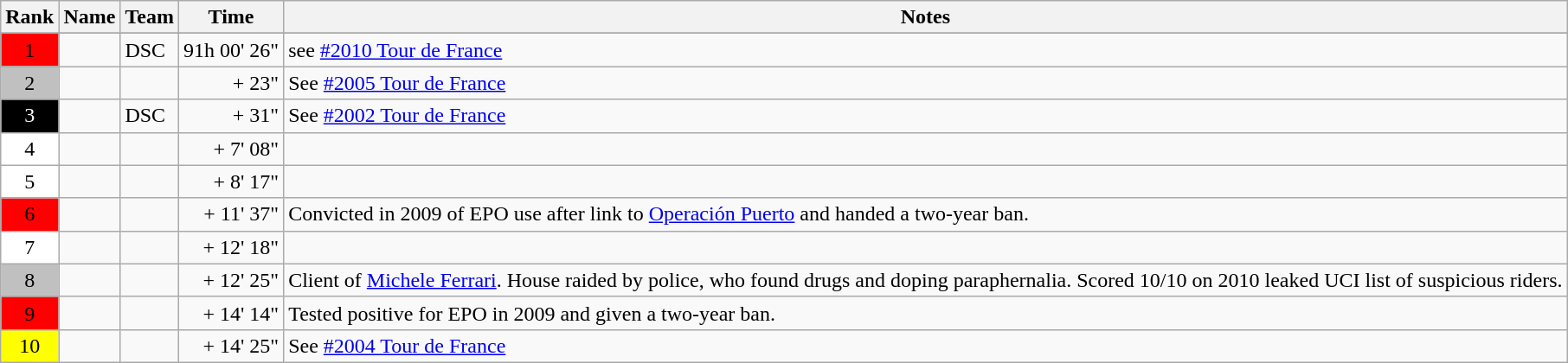<table class="wikitable" style="margin-bottom:0;">
<tr>
<th>Rank</th>
<th>Name</th>
<th>Team</th>
<th>Time</th>
<th>Notes</th>
</tr>
<tr>
</tr>
<tr>
<td style="text-align:center;background:red">1</td>
<td nowrap></td>
<td>DSC</td>
<td align=right nowrap>91h 00' 26"</td>
<td>see <a href='#'>#2010 Tour de France</a></td>
</tr>
<tr>
<td style="text-align:center;background:silver;">2</td>
<td nowrap></td>
<td></td>
<td align=right>+ 23"</td>
<td>See <a href='#'>#2005 Tour de France</a></td>
</tr>
<tr>
<td style="text-align:center;background:black;color:white">3</td>
<td nowrap></td>
<td>DSC</td>
<td align=right>+ 31"</td>
<td>See <a href='#'>#2002 Tour de France</a></td>
</tr>
<tr>
<td style="text-align:center;background:white">4</td>
<td nowrap></td>
<td></td>
<td align=right>+ 7' 08"</td>
<td></td>
</tr>
<tr>
<td style="text-align:center;background:white">5</td>
<td nowrap></td>
<td></td>
<td align=right>+ 8' 17"</td>
<td></td>
</tr>
<tr>
<td style="text-align:center;background:red">6</td>
<td nowrap></td>
<td></td>
<td align=right>+ 11' 37"</td>
<td>Convicted in 2009 of EPO use after link to <a href='#'>Operación Puerto</a> and handed a two-year ban.</td>
</tr>
<tr>
<td style="text-align:center;background:white">7</td>
<td nowrap></td>
<td></td>
<td align=right>+ 12' 18"</td>
<td></td>
</tr>
<tr>
<td style="text-align:center;background:silver;">8</td>
<td nowrap></td>
<td></td>
<td align=right>+ 12' 25"</td>
<td>Client of <a href='#'>Michele Ferrari</a>. House raided by police, who found drugs and doping paraphernalia. Scored 10/10 on 2010 leaked UCI list of suspicious riders.</td>
</tr>
<tr>
<td style="text-align:center;background:red">9</td>
<td nowrap></td>
<td></td>
<td align=right>+ 14' 14"</td>
<td>Tested positive for EPO in 2009 and given a two-year ban.</td>
</tr>
<tr>
<td style="text-align:center;background:yellow;">10</td>
<td nowrap></td>
<td></td>
<td align=right>+ 14' 25"</td>
<td>See <a href='#'>#2004 Tour de France</a></td>
</tr>
</table>
